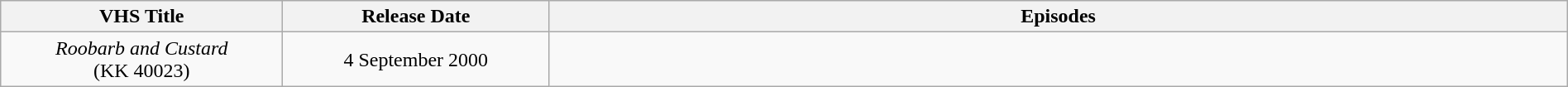<table class="wikitable" style="text-align:center; width:100%;">
<tr>
<th style="width:18%;">VHS Title</th>
<th style="width:17%;">Release Date</th>
<th>Episodes</th>
</tr>
<tr>
<td><em>Roobarb and Custard</em><br>(KK 40023)</td>
<td style="text-align:center;">4 September 2000</td>
<td style="text-align:center;"></td>
</tr>
</table>
